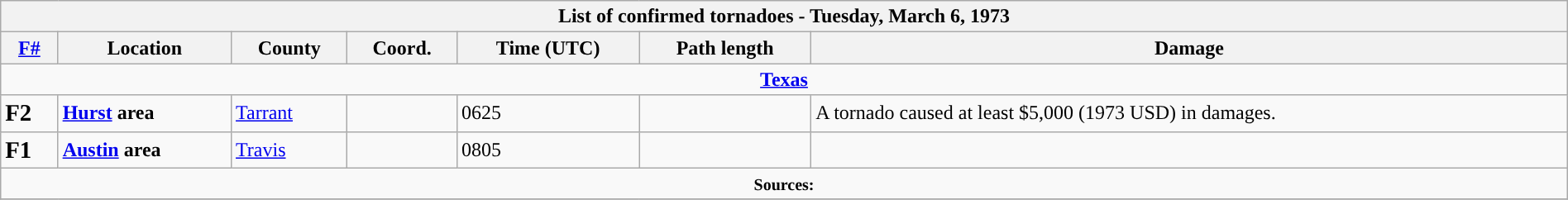<table class="wikitable collapsible" width="100%">
<tr>
<th colspan="7">List of confirmed tornadoes - Tuesday, March 6, 1973</th>
</tr>
<tr>
<th><a href='#'>F#</a></th>
<th>Location</th>
<th>County</th>
<th>Coord.</th>
<th>Time (UTC)</th>
<th>Path length</th>
<th>Damage</th>
</tr>
<tr>
<td colspan="7" align=center><strong><a href='#'>Texas</a></strong></td>
</tr>
<tr>
<td><big><strong>F2</strong></big></td>
<td><strong><a href='#'>Hurst</a> area</strong></td>
<td><a href='#'>Tarrant</a></td>
<td></td>
<td>0625</td>
<td></td>
<td>A tornado caused at least $5,000 (1973 USD) in damages.</td>
</tr>
<tr>
<td><big><strong>F1</strong></big></td>
<td><strong><a href='#'>Austin</a> area</strong></td>
<td><a href='#'>Travis</a></td>
<td></td>
<td>0805</td>
<td></td>
<td></td>
</tr>
<tr>
<td colspan="7" align=center><small><strong>Sources:</strong> </small></td>
</tr>
<tr>
</tr>
</table>
